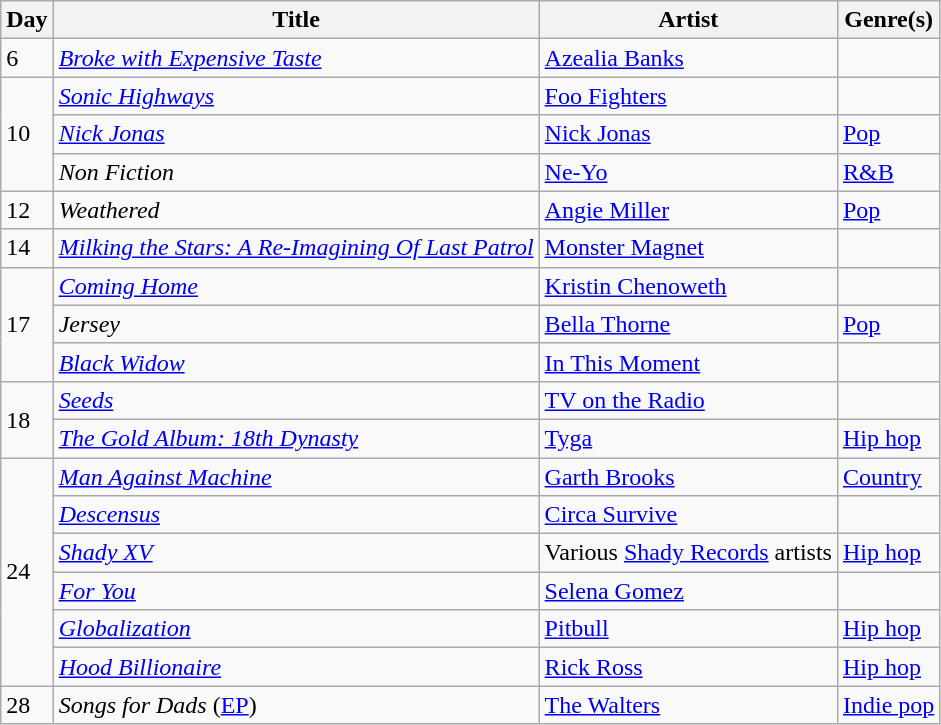<table class="wikitable" style="text-align: left;">
<tr>
<th>Day</th>
<th>Title</th>
<th>Artist</th>
<th>Genre(s)</th>
</tr>
<tr>
<td>6</td>
<td><em><a href='#'>Broke with Expensive Taste</a></em></td>
<td><a href='#'>Azealia Banks</a></td>
<td></td>
</tr>
<tr>
<td rowspan="3">10</td>
<td><em><a href='#'>Sonic Highways</a></em></td>
<td><a href='#'>Foo Fighters</a></td>
<td></td>
</tr>
<tr>
<td><em><a href='#'>Nick Jonas</a></em></td>
<td><a href='#'>Nick Jonas</a></td>
<td><a href='#'>Pop</a></td>
</tr>
<tr>
<td><em>Non Fiction</em></td>
<td><a href='#'>Ne-Yo</a></td>
<td><a href='#'>R&B</a></td>
</tr>
<tr>
<td>12</td>
<td><em>Weathered</em></td>
<td><a href='#'>Angie Miller</a></td>
<td><a href='#'>Pop</a></td>
</tr>
<tr>
<td>14</td>
<td><em><a href='#'>Milking the Stars: A Re-Imagining Of Last Patrol</a></em></td>
<td><a href='#'>Monster Magnet</a></td>
<td></td>
</tr>
<tr>
<td rowspan="3">17</td>
<td><em><a href='#'>Coming Home</a></em></td>
<td><a href='#'>Kristin Chenoweth</a></td>
<td></td>
</tr>
<tr>
<td><em>Jersey</em></td>
<td><a href='#'>Bella Thorne</a></td>
<td><a href='#'>Pop</a></td>
</tr>
<tr>
<td><em><a href='#'>Black Widow</a></em></td>
<td><a href='#'>In This Moment</a></td>
<td></td>
</tr>
<tr>
<td rowspan="2">18</td>
<td><em><a href='#'>Seeds</a></em></td>
<td><a href='#'>TV on the Radio</a></td>
<td></td>
</tr>
<tr>
<td><em><a href='#'>The Gold Album: 18th Dynasty</a></em></td>
<td><a href='#'>Tyga</a></td>
<td><a href='#'>Hip hop</a></td>
</tr>
<tr>
<td rowspan="6">24</td>
<td><em><a href='#'>Man Against Machine</a></em></td>
<td><a href='#'>Garth Brooks</a></td>
<td><a href='#'>Country</a></td>
</tr>
<tr>
<td><em><a href='#'>Descensus</a></em></td>
<td><a href='#'>Circa Survive</a></td>
<td></td>
</tr>
<tr>
<td><em><a href='#'>Shady XV</a></em></td>
<td>Various <a href='#'>Shady Records</a> artists</td>
<td><a href='#'>Hip hop</a></td>
</tr>
<tr>
<td><em><a href='#'>For You</a></em></td>
<td><a href='#'>Selena Gomez</a></td>
<td></td>
</tr>
<tr>
<td><em><a href='#'>Globalization</a></em></td>
<td><a href='#'>Pitbull</a></td>
<td><a href='#'>Hip hop</a></td>
</tr>
<tr>
<td><em><a href='#'>Hood Billionaire</a></em></td>
<td><a href='#'>Rick Ross</a></td>
<td><a href='#'>Hip hop</a></td>
</tr>
<tr>
<td>28</td>
<td><em>Songs for Dads</em> (<a href='#'>EP</a>)</td>
<td><a href='#'>The Walters</a></td>
<td><a href='#'>Indie pop</a></td>
</tr>
</table>
